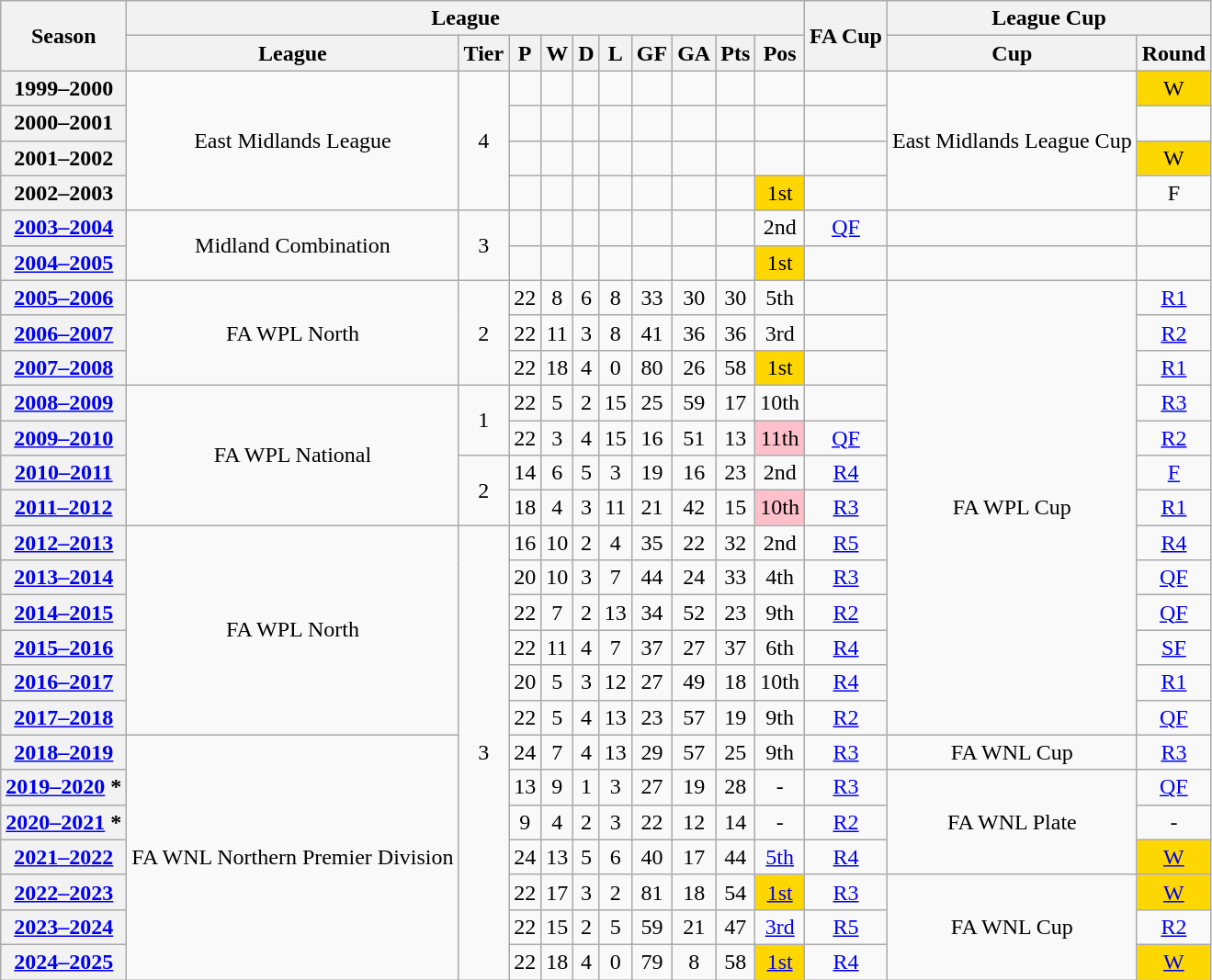<table class="wikitable" style="text-align: center">
<tr>
<th rowspan=2>Season</th>
<th colspan=10>League</th>
<th rowspan=2>FA Cup</th>
<th colspan=2>League Cup</th>
</tr>
<tr>
<th>League</th>
<th>Tier</th>
<th>P</th>
<th>W</th>
<th>D</th>
<th>L</th>
<th>GF</th>
<th>GA</th>
<th>Pts</th>
<th>Pos</th>
<th>Cup</th>
<th>Round</th>
</tr>
<tr>
<th>1999–2000</th>
<td rowspan=4>East Midlands League</td>
<td rowspan=4>4</td>
<td></td>
<td></td>
<td></td>
<td></td>
<td></td>
<td></td>
<td></td>
<td></td>
<td></td>
<td rowspan=4>East Midlands League Cup</td>
<td bgcolor=Gold>W</td>
</tr>
<tr>
<th>2000–2001</th>
<td></td>
<td></td>
<td></td>
<td></td>
<td></td>
<td></td>
<td></td>
<td></td>
<td></td>
<td></td>
</tr>
<tr>
<th>2001–2002</th>
<td></td>
<td></td>
<td></td>
<td></td>
<td></td>
<td></td>
<td></td>
<td></td>
<td></td>
<td bgcolor=Gold>W</td>
</tr>
<tr>
<th>2002–2003</th>
<td></td>
<td></td>
<td></td>
<td></td>
<td></td>
<td></td>
<td></td>
<td bgcolor=Gold>1st</td>
<td></td>
<td>F</td>
</tr>
<tr>
<th><a href='#'>2003–2004</a></th>
<td rowspan=2>Midland Combination</td>
<td rowspan=2>3</td>
<td></td>
<td></td>
<td></td>
<td></td>
<td></td>
<td></td>
<td></td>
<td>2nd</td>
<td><a href='#'>QF</a></td>
<td></td>
<td></td>
</tr>
<tr>
<th><a href='#'>2004–2005</a></th>
<td></td>
<td></td>
<td></td>
<td></td>
<td></td>
<td></td>
<td></td>
<td bgcolor=Gold>1st</td>
<td></td>
<td></td>
<td></td>
</tr>
<tr>
<th><a href='#'>2005–2006</a></th>
<td rowspan=3>FA WPL North</td>
<td rowspan=3>2</td>
<td>22</td>
<td>8</td>
<td>6</td>
<td>8</td>
<td>33</td>
<td>30</td>
<td>30</td>
<td>5th</td>
<td></td>
<td rowspan=13>FA WPL Cup</td>
<td><a href='#'>R1</a></td>
</tr>
<tr>
<th><a href='#'>2006–2007</a></th>
<td>22</td>
<td>11</td>
<td>3</td>
<td>8</td>
<td>41</td>
<td>36</td>
<td>36</td>
<td>3rd</td>
<td></td>
<td><a href='#'>R2</a></td>
</tr>
<tr>
<th><a href='#'>2007–2008</a></th>
<td>22</td>
<td>18</td>
<td>4</td>
<td>0</td>
<td>80</td>
<td>26</td>
<td>58</td>
<td bgcolor=Gold>1st</td>
<td></td>
<td><a href='#'>R1</a></td>
</tr>
<tr>
<th><a href='#'>2008–2009</a></th>
<td rowspan=4>FA WPL National</td>
<td rowspan=2>1</td>
<td>22</td>
<td>5</td>
<td>2</td>
<td>15</td>
<td>25</td>
<td>59</td>
<td>17</td>
<td>10th</td>
<td></td>
<td><a href='#'>R3</a></td>
</tr>
<tr>
<th><a href='#'>2009–2010</a></th>
<td>22</td>
<td>3</td>
<td>4</td>
<td>15</td>
<td>16</td>
<td>51</td>
<td>13</td>
<td bgcolor=Pink>11th</td>
<td><a href='#'>QF</a></td>
<td><a href='#'>R2</a></td>
</tr>
<tr>
<th><a href='#'>2010–2011</a></th>
<td rowspan=2>2</td>
<td>14</td>
<td>6</td>
<td>5</td>
<td>3</td>
<td>19</td>
<td>16</td>
<td>23</td>
<td>2nd</td>
<td><a href='#'>R4</a></td>
<td><a href='#'>F</a></td>
</tr>
<tr>
<th><a href='#'>2011–2012</a></th>
<td>18</td>
<td>4</td>
<td>3</td>
<td>11</td>
<td>21</td>
<td>42</td>
<td>15</td>
<td bgcolor=Pink>10th</td>
<td><a href='#'>R3</a></td>
<td><a href='#'>R1</a></td>
</tr>
<tr>
<th><a href='#'>2012–2013</a></th>
<td rowspan=6>FA WPL North</td>
<td rowspan=13>3</td>
<td>16</td>
<td>10</td>
<td>2</td>
<td>4</td>
<td>35</td>
<td>22</td>
<td>32</td>
<td>2nd</td>
<td><a href='#'>R5</a></td>
<td><a href='#'>R4</a></td>
</tr>
<tr>
<th><a href='#'>2013–2014</a></th>
<td>20</td>
<td>10</td>
<td>3</td>
<td>7</td>
<td>44</td>
<td>24</td>
<td>33</td>
<td>4th</td>
<td><a href='#'>R3</a></td>
<td><a href='#'>QF</a></td>
</tr>
<tr>
<th><a href='#'>2014–2015</a></th>
<td>22</td>
<td>7</td>
<td>2</td>
<td>13</td>
<td>34</td>
<td>52</td>
<td>23</td>
<td>9th</td>
<td><a href='#'>R2</a></td>
<td><a href='#'>QF</a></td>
</tr>
<tr>
<th><a href='#'>2015–2016</a></th>
<td>22</td>
<td>11</td>
<td>4</td>
<td>7</td>
<td>37</td>
<td>27</td>
<td>37</td>
<td>6th</td>
<td><a href='#'>R4</a></td>
<td><a href='#'>SF</a></td>
</tr>
<tr>
<th><a href='#'>2016–2017</a></th>
<td>20</td>
<td>5</td>
<td>3</td>
<td>12</td>
<td>27</td>
<td>49</td>
<td>18</td>
<td>10th</td>
<td><a href='#'>R4</a></td>
<td><a href='#'>R1</a></td>
</tr>
<tr>
<th><a href='#'>2017–2018</a></th>
<td>22</td>
<td>5</td>
<td>4</td>
<td>13</td>
<td>23</td>
<td>57</td>
<td>19</td>
<td>9th</td>
<td><a href='#'>R2</a></td>
<td><a href='#'>QF</a></td>
</tr>
<tr>
<th><a href='#'>2018–2019</a></th>
<td rowspan=7>FA WNL Northern Premier Division</td>
<td>24</td>
<td>7</td>
<td>4</td>
<td>13</td>
<td>29</td>
<td>57</td>
<td>25</td>
<td>9th</td>
<td><a href='#'>R3</a></td>
<td rowspan=1>FA WNL Cup</td>
<td><a href='#'>R3</a></td>
</tr>
<tr>
<th><a href='#'>2019–2020</a> *</th>
<td>13</td>
<td>9</td>
<td>1</td>
<td>3</td>
<td>27</td>
<td>19</td>
<td>28</td>
<td>-</td>
<td><a href='#'>R3</a></td>
<td rowspan=3>FA WNL Plate</td>
<td><a href='#'>QF</a></td>
</tr>
<tr>
<th><a href='#'>2020–2021</a> *</th>
<td>9</td>
<td>4</td>
<td>2</td>
<td>3</td>
<td>22</td>
<td>12</td>
<td>14</td>
<td>-</td>
<td><a href='#'>R2</a></td>
<td>-</td>
</tr>
<tr>
<th><a href='#'>2021–2022</a></th>
<td>24</td>
<td>13</td>
<td>5</td>
<td>6</td>
<td>40</td>
<td>17</td>
<td>44</td>
<td><a href='#'>5th</a></td>
<td><a href='#'>R4</a></td>
<td bgcolor=Gold><a href='#'>W</a></td>
</tr>
<tr>
<th><a href='#'>2022–2023</a></th>
<td>22</td>
<td>17</td>
<td>3</td>
<td>2</td>
<td>81</td>
<td>18</td>
<td>54</td>
<td bgcolor=Gold><a href='#'>1st</a></td>
<td><a href='#'>R3</a></td>
<td rowspan=3>FA WNL Cup</td>
<td bgcolor=Gold><a href='#'>W</a></td>
</tr>
<tr>
<th><a href='#'>2023–2024</a></th>
<td>22</td>
<td>15</td>
<td>2</td>
<td>5</td>
<td>59</td>
<td>21</td>
<td>47</td>
<td><a href='#'>3rd</a></td>
<td><a href='#'>R5</a></td>
<td><a href='#'>R2</a></td>
</tr>
<tr>
<th><a href='#'>2024–2025</a></th>
<td>22</td>
<td>18</td>
<td>4</td>
<td>0</td>
<td>79</td>
<td>8</td>
<td>58</td>
<td bgcolor=Gold><a href='#'>1st</a></td>
<td><a href='#'>R4</a></td>
<td bgcolor=Gold><a href='#'>W</a></td>
</tr>
</table>
